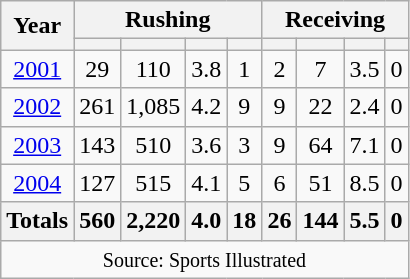<table class="wikitable" style="text-align: center;">
<tr>
<th rowspan=2>Year</th>
<th colspan=4>Rushing</th>
<th colspan=4>Receiving</th>
</tr>
<tr>
<th></th>
<th></th>
<th></th>
<th></th>
<th></th>
<th></th>
<th></th>
<th></th>
</tr>
<tr>
<td><a href='#'>2001</a></td>
<td>29</td>
<td>110</td>
<td>3.8</td>
<td>1</td>
<td>2</td>
<td>7</td>
<td>3.5</td>
<td>0</td>
</tr>
<tr>
<td><a href='#'>2002</a></td>
<td>261</td>
<td>1,085</td>
<td>4.2</td>
<td>9</td>
<td>9</td>
<td>22</td>
<td>2.4</td>
<td>0</td>
</tr>
<tr>
<td><a href='#'>2003</a></td>
<td>143</td>
<td>510</td>
<td>3.6</td>
<td>3</td>
<td>9</td>
<td>64</td>
<td>7.1</td>
<td>0</td>
</tr>
<tr>
<td><a href='#'>2004</a></td>
<td>127</td>
<td>515</td>
<td>4.1</td>
<td>5</td>
<td>6</td>
<td>51</td>
<td>8.5</td>
<td>0</td>
</tr>
<tr>
<th>Totals</th>
<th>560</th>
<th>2,220</th>
<th>4.0</th>
<th>18</th>
<th>26</th>
<th>144</th>
<th>5.5</th>
<th>0</th>
</tr>
<tr>
<td colspan=9><small>Source: Sports Illustrated</small></td>
</tr>
</table>
